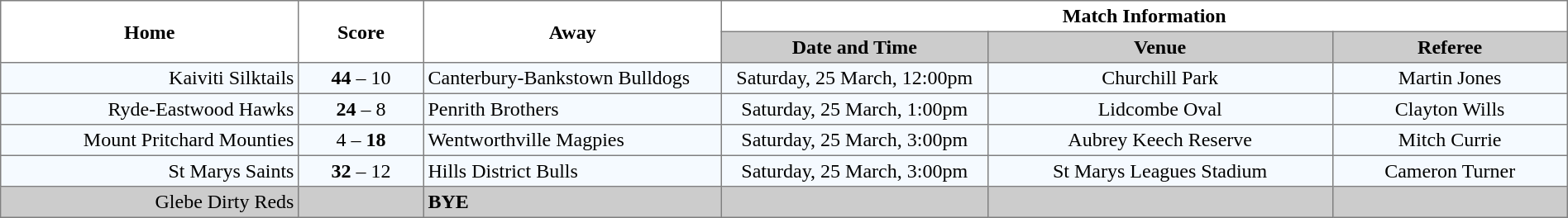<table width="100%" cellspacing="0" cellpadding="3" border="1" style="border-collapse:collapse;  text-align:center;">
<tr>
<th rowspan="2" width="19%">Home</th>
<th rowspan="2" width="8%">Score</th>
<th rowspan="2" width="19%">Away</th>
<th colspan="3">Match Information</th>
</tr>
<tr style="background:#CCCCCC">
<th width="17%">Date and Time</th>
<th width="22%">Venue</th>
<th width="50%">Referee</th>
</tr>
<tr style="text-align:center; background:#f5faff;">
<td align="right">Kaiviti Silktails </td>
<td><strong>44</strong> – 10</td>
<td align="left"> Canterbury-Bankstown Bulldogs</td>
<td>Saturday, 25 March, 12:00pm</td>
<td>Churchill Park</td>
<td>Martin Jones</td>
</tr>
<tr style="text-align:center; background:#f5faff;">
<td align="right">Ryde-Eastwood Hawks </td>
<td><strong>24</strong> – 8</td>
<td align="left"> Penrith Brothers</td>
<td>Saturday, 25 March, 1:00pm</td>
<td>Lidcombe Oval</td>
<td>Clayton Wills</td>
</tr>
<tr style="text-align:center; background:#f5faff;">
<td align="right">Mount Pritchard Mounties </td>
<td>4 – <strong>18</strong></td>
<td align="left"> Wentworthville Magpies</td>
<td>Saturday, 25 March, 3:00pm</td>
<td>Aubrey Keech Reserve</td>
<td>Mitch Currie</td>
</tr>
<tr style="text-align:center; background:#f5faff;">
<td align="right">St Marys Saints </td>
<td><strong>32</strong> – 12</td>
<td align="left"> Hills District Bulls</td>
<td>Saturday, 25 March, 3:00pm</td>
<td>St Marys Leagues Stadium</td>
<td>Cameron Turner</td>
</tr>
<tr style="text-align:center; background:#CCCCCC;">
<td align="right">Glebe Dirty Reds </td>
<td></td>
<td align="left"><strong>BYE</strong></td>
<td></td>
<td></td>
<td></td>
</tr>
</table>
